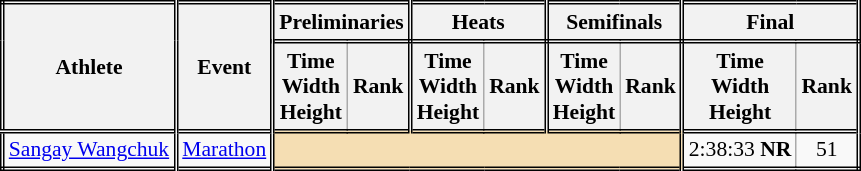<table class=wikitable style="font-size:90%; border: double;">
<tr>
<th rowspan="2" style="border-right:double">Athlete</th>
<th rowspan="2" style="border-right:double">Event</th>
<th colspan="2" style="border-right:double; border-bottom:double;">Preliminaries</th>
<th colspan="2" style="border-right:double; border-bottom:double;">Heats</th>
<th colspan="2" style="border-right:double; border-bottom:double;">Semifinals</th>
<th colspan="2" style="border-right:double; border-bottom:double;">Final</th>
</tr>
<tr>
<th>Time<br>Width<br>Height</th>
<th style="border-right:double">Rank</th>
<th>Time<br>Width<br>Height</th>
<th style="border-right:double">Rank</th>
<th>Time<br>Width<br>Height</th>
<th style="border-right:double">Rank</th>
<th>Time<br>Width<br>Height</th>
<th style="border-right:double">Rank</th>
</tr>
<tr style="border-top: double;">
<td style="border-right:double"><a href='#'>Sangay Wangchuk</a></td>
<td style="border-right:double"><a href='#'>Marathon</a></td>
<td style="border-right:double" colspan= 6 bgcolor="wheat"></td>
<td align=center>2:38:33 <strong>NR</strong></td>
<td align=center>51</td>
</tr>
</table>
